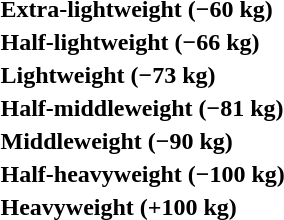<table>
<tr>
<th rowspan=2 style="text-align:left;">Extra-lightweight (−60 kg)</th>
<td rowspan=2></td>
<td rowspan=2></td>
<td></td>
</tr>
<tr>
<td></td>
</tr>
<tr>
<th rowspan=2 style="text-align:left;">Half-lightweight (−66 kg)</th>
<td rowspan=2></td>
<td rowspan=2></td>
<td></td>
</tr>
<tr>
<td></td>
</tr>
<tr>
<th rowspan=2 style="text-align:left;">Lightweight (−73 kg)</th>
<td rowspan=2></td>
<td rowspan=2></td>
<td></td>
</tr>
<tr>
<td></td>
</tr>
<tr>
<th rowspan=2 style="text-align:left;">Half-middleweight (−81 kg)</th>
<td rowspan=2></td>
<td rowspan=2></td>
<td></td>
</tr>
<tr>
<td></td>
</tr>
<tr>
<th rowspan=2 style="text-align:left;">Middleweight (−90 kg)</th>
<td rowspan=2></td>
<td rowspan=2></td>
<td></td>
</tr>
<tr>
<td></td>
</tr>
<tr>
<th rowspan=2 style="text-align:left;">Half-heavyweight (−100 kg)</th>
<td rowspan=2></td>
<td rowspan=2></td>
<td></td>
</tr>
<tr>
<td></td>
</tr>
<tr>
<th rowspan=2 style="text-align:left;">Heavyweight (+100 kg)</th>
<td rowspan=2></td>
<td rowspan=2></td>
<td></td>
</tr>
<tr>
<td></td>
</tr>
</table>
